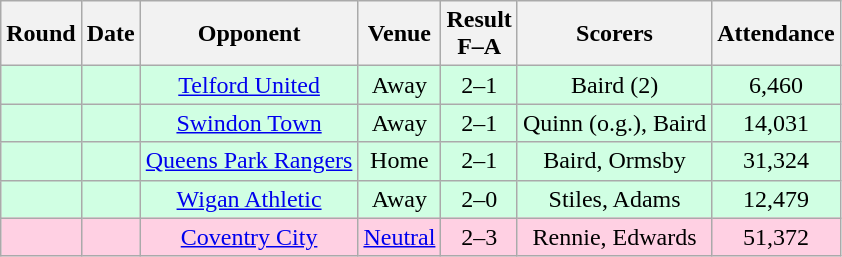<table class="wikitable sortable" style="text-align:center;">
<tr>
<th>Round</th>
<th>Date</th>
<th>Opponent</th>
<th>Venue</th>
<th>Result<br>F–A</th>
<th class=unsortable>Scorers</th>
<th>Attendance</th>
</tr>
<tr bgcolor="#d0ffe3">
<td></td>
<td></td>
<td><a href='#'>Telford United</a></td>
<td>Away</td>
<td>2–1</td>
<td>Baird (2)</td>
<td>6,460</td>
</tr>
<tr bgcolor="#d0ffe3">
<td></td>
<td></td>
<td><a href='#'>Swindon Town</a></td>
<td>Away</td>
<td>2–1</td>
<td>Quinn (o.g.), Baird</td>
<td>14,031</td>
</tr>
<tr bgcolor="#d0ffe3">
<td></td>
<td></td>
<td><a href='#'>Queens Park Rangers</a></td>
<td>Home</td>
<td>2–1</td>
<td>Baird, Ormsby</td>
<td>31,324</td>
</tr>
<tr bgcolor="#d0ffe3">
<td></td>
<td></td>
<td><a href='#'>Wigan Athletic</a></td>
<td>Away</td>
<td>2–0</td>
<td>Stiles, Adams</td>
<td>12,479</td>
</tr>
<tr bgcolor="#ffd0e3">
<td></td>
<td></td>
<td><a href='#'>Coventry City</a></td>
<td><a href='#'>Neutral</a></td>
<td>2–3 </td>
<td>Rennie, Edwards</td>
<td>51,372</td>
</tr>
</table>
